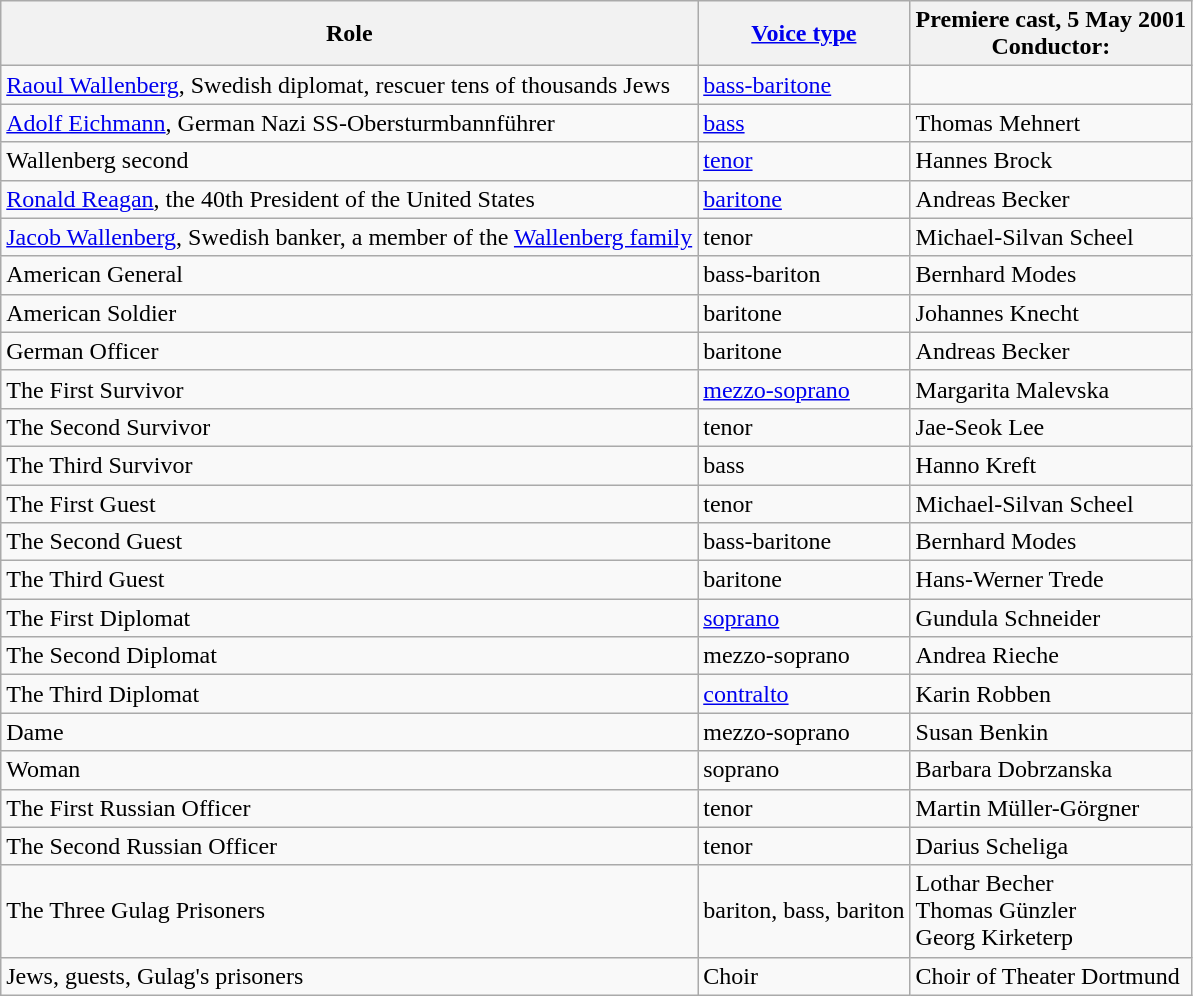<table class="wikitable">
<tr>
<th>Role</th>
<th><a href='#'>Voice type</a></th>
<th>Premiere cast, 5 May 2001<br>Conductor: </th>
</tr>
<tr>
<td><a href='#'>Raoul Wallenberg</a>, Swedish diplomat, rescuer tens of thousands Jews</td>
<td><a href='#'>bass-baritone</a></td>
<td></td>
</tr>
<tr>
<td><a href='#'>Adolf Eichmann</a>, German Nazi SS-Obersturmbannführer</td>
<td><a href='#'>bass</a></td>
<td>Thomas Mehnert</td>
</tr>
<tr>
<td>Wallenberg second</td>
<td><a href='#'>tenor</a></td>
<td>Hannes Brock</td>
</tr>
<tr>
<td><a href='#'>Ronald Reagan</a>, the 40th President of the United States</td>
<td><a href='#'>baritone</a></td>
<td>Andreas Becker</td>
</tr>
<tr>
<td><a href='#'>Jacob Wallenberg</a>, Swedish banker, a member of the <a href='#'>Wallenberg family</a></td>
<td>tenor</td>
<td>Michael-Silvan Scheel</td>
</tr>
<tr>
<td>American General</td>
<td>bass-bariton</td>
<td>Bernhard Modes</td>
</tr>
<tr>
<td>American Soldier</td>
<td>baritone</td>
<td>Johannes Knecht</td>
</tr>
<tr>
<td>German Officer</td>
<td>baritone</td>
<td>Andreas Becker</td>
</tr>
<tr>
<td>The First Survivor</td>
<td><a href='#'>mezzo-soprano</a></td>
<td>Margarita Malevska</td>
</tr>
<tr>
<td>The Second Survivor</td>
<td>tenor</td>
<td>Jae-Seok Lee</td>
</tr>
<tr>
<td>The Third Survivor</td>
<td>bass</td>
<td>Hanno Kreft</td>
</tr>
<tr>
<td>The First Guest</td>
<td>tenor</td>
<td>Michael-Silvan Scheel</td>
</tr>
<tr>
<td>The Second Guest</td>
<td>bass-baritone</td>
<td>Bernhard Modes</td>
</tr>
<tr>
<td>The Third Guest</td>
<td>baritone</td>
<td>Hans-Werner Trede</td>
</tr>
<tr>
<td>The First Diplomat</td>
<td><a href='#'>soprano</a></td>
<td>Gundula Schneider</td>
</tr>
<tr>
<td>The Second Diplomat</td>
<td>mezzo-soprano</td>
<td>Andrea Rieche</td>
</tr>
<tr>
<td>The Third Diplomat</td>
<td><a href='#'>contralto</a></td>
<td>Karin Robben</td>
</tr>
<tr>
<td>Dame</td>
<td>mezzo-soprano</td>
<td>Susan Benkin</td>
</tr>
<tr>
<td>Woman</td>
<td>soprano</td>
<td>Barbara Dobrzanska</td>
</tr>
<tr>
<td>The First Russian Officer</td>
<td>tenor</td>
<td>Martin Müller-Görgner</td>
</tr>
<tr>
<td>The Second Russian Officer</td>
<td>tenor</td>
<td>Darius Scheliga</td>
</tr>
<tr>
<td>The Three Gulag Prisoners</td>
<td>bariton, bass, bariton</td>
<td>Lothar Becher<br>Thomas Günzler<br>Georg Kirketerp</td>
</tr>
<tr>
<td>Jews, guests, Gulag's prisoners</td>
<td>Choir</td>
<td>Choir of Theater Dortmund</td>
</tr>
</table>
